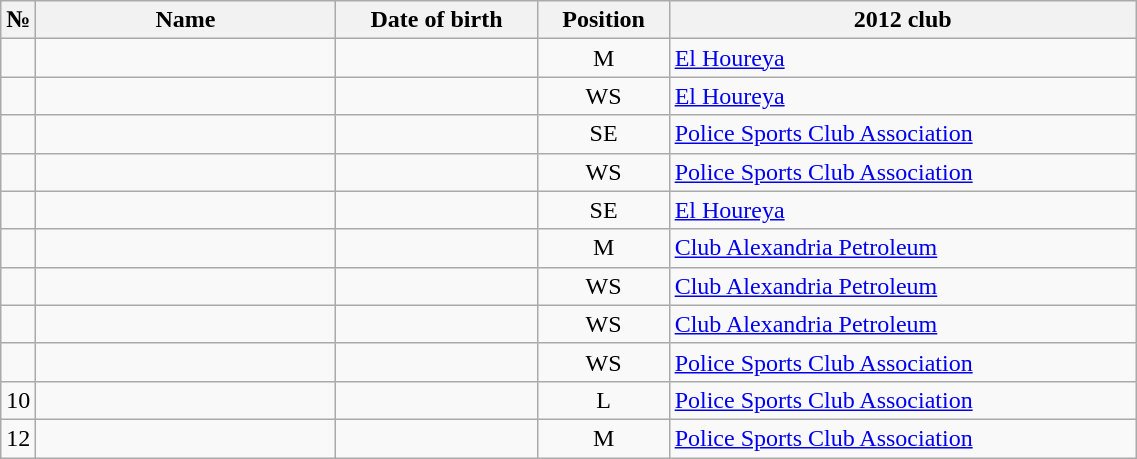<table class="wikitable sortable" style="font-size:100%; text-align:center;">
<tr>
<th>№</th>
<th style="width:12em">Name</th>
<th style="width:8em">Date of birth</th>
<th style="width:5em">Position</th>
<th style="width:19em">2012 club</th>
</tr>
<tr>
<td></td>
<td style="text-align:left;"></td>
<td style="text-align:right;"></td>
<td>M</td>
<td style="text-align:left;"> <a href='#'>El Houreya</a></td>
</tr>
<tr>
<td></td>
<td style="text-align:left;"></td>
<td style="text-align:right;"></td>
<td>WS</td>
<td style="text-align:left;"> <a href='#'>El Houreya</a></td>
</tr>
<tr>
<td></td>
<td style="text-align:left;"></td>
<td style="text-align:right;"></td>
<td>SE</td>
<td style="text-align:left;"> <a href='#'>Police Sports Club Association</a></td>
</tr>
<tr>
<td></td>
<td style="text-align:left;"></td>
<td style="text-align:right;"></td>
<td>WS</td>
<td style="text-align:left;"> <a href='#'>Police Sports Club Association</a></td>
</tr>
<tr>
<td></td>
<td style="text-align:left;"></td>
<td style="text-align:right;"></td>
<td>SE</td>
<td style="text-align:left;"> <a href='#'>El Houreya</a></td>
</tr>
<tr>
<td></td>
<td style="text-align:left;"></td>
<td style="text-align:right;"></td>
<td>M</td>
<td style="text-align:left;"> <a href='#'>Club Alexandria Petroleum</a></td>
</tr>
<tr>
<td></td>
<td style="text-align:left;"></td>
<td style="text-align:right;"></td>
<td>WS</td>
<td style="text-align:left;"> <a href='#'>Club Alexandria Petroleum</a></td>
</tr>
<tr>
<td></td>
<td style="text-align:left;"></td>
<td style="text-align:right;"></td>
<td>WS</td>
<td style="text-align:left;"> <a href='#'>Club Alexandria Petroleum</a></td>
</tr>
<tr>
<td></td>
<td style="text-align:left;"></td>
<td style="text-align:right;"></td>
<td>WS</td>
<td style="text-align:left;"> <a href='#'>Police Sports Club Association</a></td>
</tr>
<tr>
<td>10</td>
<td style="text-align:left;"></td>
<td style="text-align:right;"></td>
<td>L</td>
<td style="text-align:left;"> <a href='#'>Police Sports Club Association</a></td>
</tr>
<tr>
<td>12</td>
<td style="text-align:left;"></td>
<td style="text-align:right;"></td>
<td>M</td>
<td style="text-align:left;"> <a href='#'>Police Sports Club Association</a></td>
</tr>
</table>
